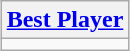<table class=wikitable style="text-align:center; margin:auto">
<tr>
<th><a href='#'>Best Player</a></th>
</tr>
<tr>
<td></td>
</tr>
</table>
